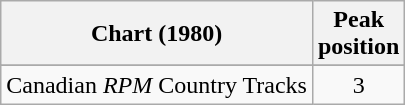<table class="wikitable sortable">
<tr>
<th align="left">Chart (1980)</th>
<th align="center">Peak<br>position</th>
</tr>
<tr>
</tr>
<tr>
<td align="left">Canadian <em>RPM</em> Country Tracks</td>
<td align="center">3</td>
</tr>
</table>
